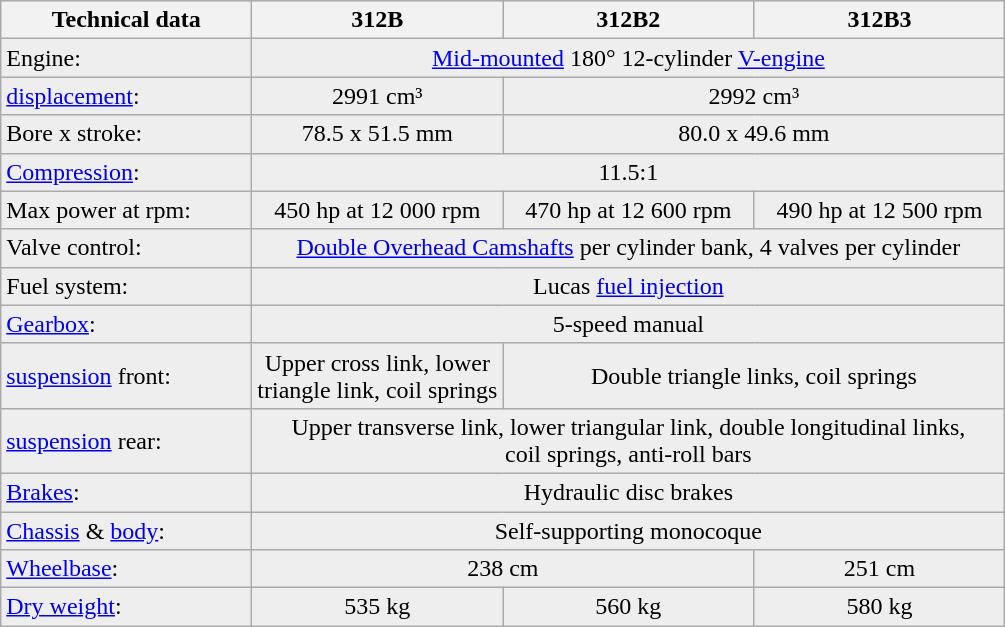<table class="prettytable">
<tr ---- bgcolor="#DDDDDD">
<th width="25%">Technical data</th>
<th width="25%">312B</th>
<th width="25%">312B2</th>
<th width="25%">312B3</th>
</tr>
<tr ---- bgcolor="#EEEEEE">
<td>Engine: </td>
<td colspan="3" align="center"><a href='#'>Mid-mounted</a> 180° 12-cylinder <a href='#'>V-engine</a></td>
</tr>
<tr ---- bgcolor="#EEEEEE">
<td><a href='#'>displacement</a>: </td>
<td align="center">2991 cm³</td>
<td colspan="2" align="center">2992 cm³</td>
</tr>
<tr ---- bgcolor="#EEEEEE">
<td>Bore x stroke: </td>
<td align="center">78.5 x 51.5 mm</td>
<td colspan="2" align="center">80.0 x 49.6 mm</td>
</tr>
<tr ---- bgcolor="#EEEEEE">
<td><a href='#'>Compression</a>: </td>
<td colspan="3" align="center">11.5:1</td>
</tr>
<tr ---- bgcolor="#EEEEEE">
<td>Max power at rpm: </td>
<td align="center">450 hp at 12 000 rpm</td>
<td align="center">470 hp at 12 600 rpm</td>
<td align="center">490 hp at 12 500 rpm</td>
</tr>
<tr ---- bgcolor="#EEEEEE">
<td>Valve control: </td>
<td colspan="3" align="center"><a href='#'>Double Overhead Camshafts</a> per cylinder bank, 4 valves per cylinder</td>
</tr>
<tr ---- bgcolor="#EEEEEE">
<td>Fuel system: </td>
<td colspan="3" align="center">Lucas <a href='#'>fuel injection</a></td>
</tr>
<tr ---- bgcolor="#EEEEEE">
<td><a href='#'>Gearbox</a>: </td>
<td colspan="3" align="center">5-speed manual</td>
</tr>
<tr ---- bgcolor="#EEEEEE">
<td><a href='#'>suspension</a> front: </td>
<td align="center">Upper cross link, lower<br>triangle link, coil springs</td>
<td colspan="2" align="center">Double triangle links, coil springs</td>
</tr>
<tr ---- bgcolor="#EEEEEE">
<td><a href='#'>suspension</a> rear: </td>
<td colspan="3" align="center">Upper transverse link, lower triangular link, double longitudinal links,<br>coil springs, anti-roll bars</td>
</tr>
<tr ---- bgcolor="#EEEEEE">
<td><a href='#'>Brakes</a>: </td>
<td colspan="3" align="center">Hydraulic disc brakes</td>
</tr>
<tr ---- bgcolor="#EEEEEE">
<td><a href='#'>Chassis</a> & <a href='#'>body</a>: </td>
<td colspan="3" align="center">Self-supporting monocoque</td>
</tr>
<tr ---- bgcolor="#EEEEEE">
<td><a href='#'>Wheelbase</a>: </td>
<td colspan="2" align="center">238 cm</td>
<td align="center">251 cm</td>
</tr>
<tr ---- bgcolor="#EEEEEE">
<td><a href='#'>Dry weight</a>: </td>
<td align="center">535 kg</td>
<td align="center">560 kg</td>
<td align="center">580 kg</td>
</tr>
</table>
